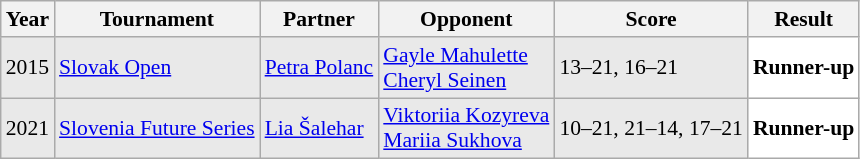<table class="sortable wikitable" style="font-size: 90%;">
<tr>
<th>Year</th>
<th>Tournament</th>
<th>Partner</th>
<th>Opponent</th>
<th>Score</th>
<th>Result</th>
</tr>
<tr style="background:#E9E9E9">
<td align="center">2015</td>
<td align="left"><a href='#'>Slovak Open</a></td>
<td align="left"> <a href='#'>Petra Polanc</a></td>
<td align="left"> <a href='#'>Gayle Mahulette</a><br> <a href='#'>Cheryl Seinen</a></td>
<td align="left">13–21, 16–21</td>
<td style="text-align:left; background:white"> <strong>Runner-up</strong></td>
</tr>
<tr style="background:#E9E9E9">
<td align="center">2021</td>
<td align="left"><a href='#'>Slovenia Future Series</a></td>
<td align="left"> <a href='#'>Lia Šalehar</a></td>
<td align="left"> <a href='#'>Viktoriia Kozyreva</a><br> <a href='#'>Mariia Sukhova</a></td>
<td align="left">10–21, 21–14, 17–21</td>
<td style="text-align:left; background:white"> <strong>Runner-up</strong></td>
</tr>
</table>
